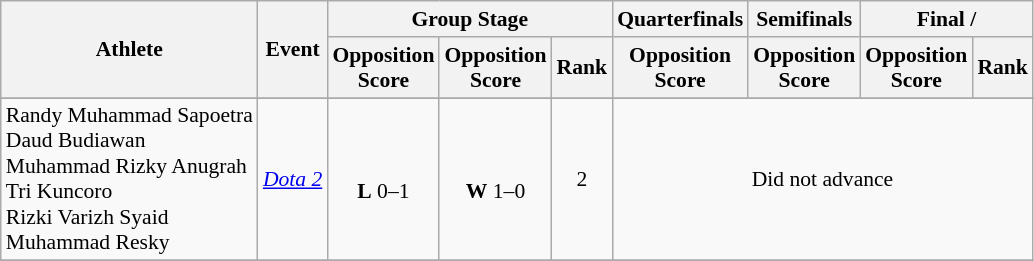<table class=wikitable style="text-align:center; font-size:90%">
<tr>
<th rowspan=2>Athlete</th>
<th rowspan=2>Event</th>
<th colspan=3>Group Stage</th>
<th>Quarterfinals</th>
<th>Semifinals</th>
<th colspan=2>Final / </th>
</tr>
<tr>
<th>Opposition<br>Score</th>
<th>Opposition<br>Score</th>
<th>Rank</th>
<th>Opposition<br>Score</th>
<th>Opposition<br>Score</th>
<th>Opposition<br>Score</th>
<th>Rank</th>
</tr>
<tr>
</tr>
<tr>
<td align=left>Randy Muhammad Sapoetra<br>Daud Budiawan<br>Muhammad Rizky Anugrah<br>Tri Kuncoro<br>Rizki Varizh Syaid<br>Muhammad Resky</td>
<td><em><a href='#'>Dota 2</a></em></td>
<td><br><strong>L</strong> 0–1</td>
<td><br><strong>W</strong> 1–0</td>
<td>2</td>
<td colspan="4">Did not advance</td>
</tr>
<tr>
</tr>
</table>
